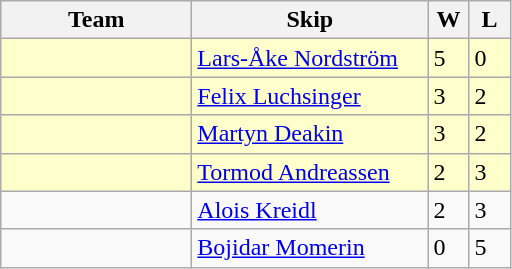<table class="wikitable">
<tr>
<th width="120">Team</th>
<th width="150">Skip</th>
<th width="20">W</th>
<th width="20">L</th>
</tr>
<tr bgcolor="#ffffcc">
<td></td>
<td><a href='#'>Lars-Åke Nordström</a></td>
<td>5</td>
<td>0</td>
</tr>
<tr bgcolor="#ffffcc">
<td></td>
<td><a href='#'>Felix Luchsinger</a></td>
<td>3</td>
<td>2</td>
</tr>
<tr bgcolor="#ffffcc">
<td></td>
<td><a href='#'>Martyn Deakin</a></td>
<td>3</td>
<td>2</td>
</tr>
<tr bgcolor="#ffffcc">
<td></td>
<td><a href='#'>Tormod Andreassen</a></td>
<td>2</td>
<td>3</td>
</tr>
<tr>
<td></td>
<td><a href='#'>Alois Kreidl</a></td>
<td>2</td>
<td>3</td>
</tr>
<tr>
<td></td>
<td><a href='#'>Bojidar Momerin</a></td>
<td>0</td>
<td>5</td>
</tr>
</table>
